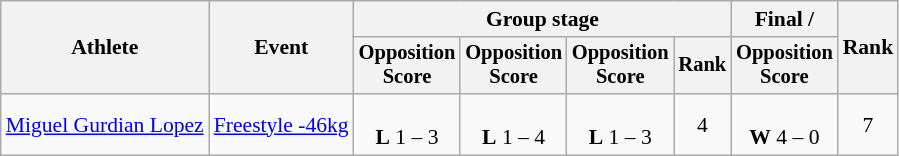<table class="wikitable" style="font-size:90%">
<tr>
<th rowspan=2>Athlete</th>
<th rowspan=2>Event</th>
<th colspan=4>Group stage</th>
<th>Final / </th>
<th rowspan=2>Rank</th>
</tr>
<tr style="font-size:95%">
<th>Opposition<br>Score</th>
<th>Opposition<br>Score</th>
<th>Opposition<br>Score</th>
<th>Rank</th>
<th>Opposition<br>Score</th>
</tr>
<tr align=center>
<td align=left><a href='#'>Miguel Gurdian Lopez</a></td>
<td align=left><a href='#'>Freestyle -46kg</a></td>
<td><br><strong>L</strong> 1 – 3</td>
<td><br><strong>L</strong> 1 – 4</td>
<td><br><strong>L</strong> 1 – 3</td>
<td>4 </td>
<td><br><strong>W</strong> 4 – 0</td>
<td>7</td>
</tr>
</table>
